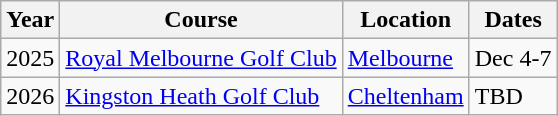<table class=wikitable>
<tr>
<th>Year</th>
<th>Course</th>
<th>Location</th>
<th>Dates</th>
</tr>
<tr>
<td align=center>2025</td>
<td><a href='#'>Royal Melbourne Golf Club</a></td>
<td><a href='#'>Melbourne</a></td>
<td>Dec 4-7</td>
</tr>
<tr>
<td align=center>2026</td>
<td><a href='#'>Kingston Heath Golf Club</a></td>
<td><a href='#'>Cheltenham</a></td>
<td>TBD</td>
</tr>
</table>
